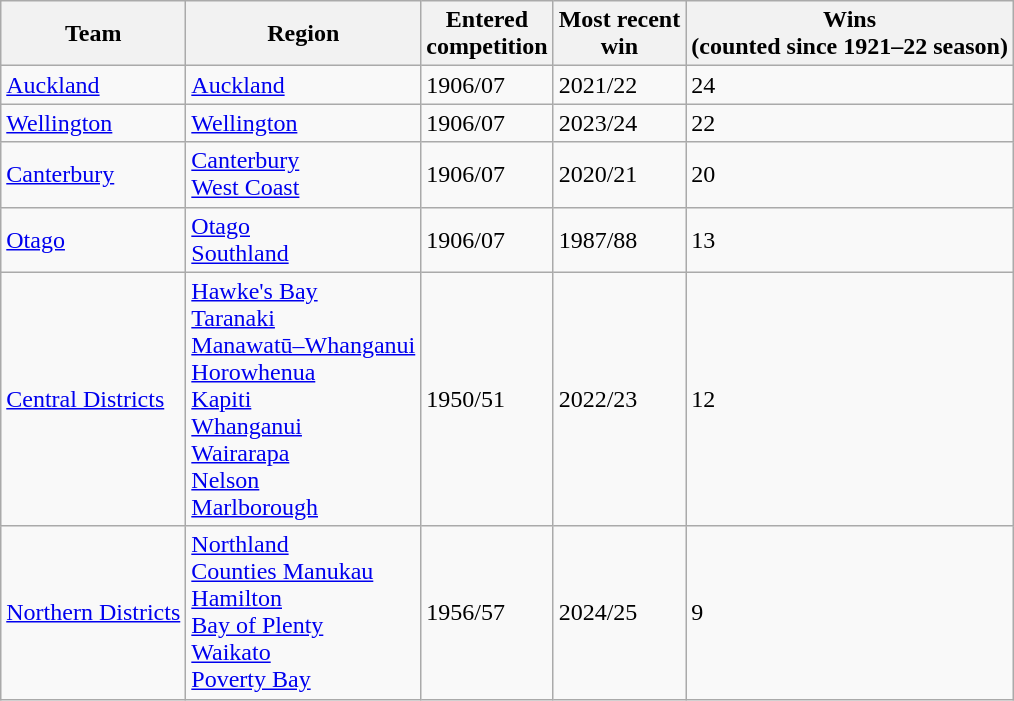<table class="wikitable">
<tr>
<th>Team</th>
<th>Region</th>
<th>Entered<br>competition</th>
<th>Most recent<br>win</th>
<th>Wins<br>(counted since 1921–22 season)</th>
</tr>
<tr>
<td><a href='#'>Auckland</a></td>
<td><a href='#'>Auckland</a></td>
<td>1906/07</td>
<td>2021/22</td>
<td>24</td>
</tr>
<tr>
<td><a href='#'>Wellington</a></td>
<td><a href='#'>Wellington</a></td>
<td>1906/07</td>
<td>2023/24</td>
<td>22</td>
</tr>
<tr>
<td><a href='#'>Canterbury</a></td>
<td><a href='#'>Canterbury</a><br><a href='#'>West Coast</a></td>
<td>1906/07</td>
<td>2020/21</td>
<td>20</td>
</tr>
<tr>
<td><a href='#'>Otago</a></td>
<td><a href='#'>Otago</a><br><a href='#'>Southland</a></td>
<td>1906/07</td>
<td>1987/88</td>
<td>13</td>
</tr>
<tr>
<td><a href='#'>Central Districts</a></td>
<td><a href='#'>Hawke's Bay</a><br><a href='#'>Taranaki</a><br><a href='#'>Manawatū–Whanganui</a><br><a href='#'>Horowhenua</a><br><a href='#'>Kapiti</a><br><a href='#'>Whanganui</a><br><a href='#'>Wairarapa</a><br><a href='#'>Nelson</a><br><a href='#'>Marlborough</a></td>
<td>1950/51</td>
<td>2022/23</td>
<td>12</td>
</tr>
<tr>
<td><a href='#'>Northern Districts</a></td>
<td><a href='#'>Northland</a><br><a href='#'>Counties Manukau</a><br><a href='#'>Hamilton</a><br><a href='#'>Bay of Plenty</a><br><a href='#'>Waikato</a><br><a href='#'>Poverty Bay</a></td>
<td>1956/57</td>
<td>2024/25</td>
<td>9</td>
</tr>
</table>
